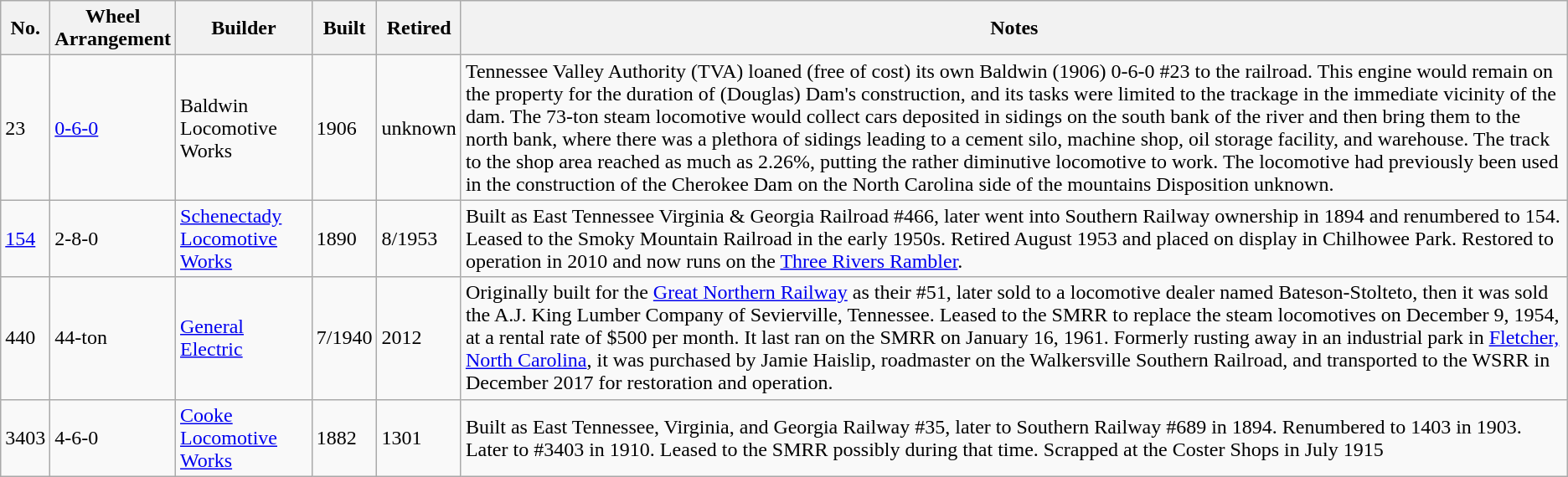<table class="wikitable">
<tr>
<th>No.</th>
<th>Wheel<br>Arrangement</th>
<th>Builder</th>
<th>Built</th>
<th>Retired</th>
<th>Notes</th>
</tr>
<tr>
<td>23</td>
<td><a href='#'>0-6-0</a></td>
<td>Baldwin Locomotive Works</td>
<td>1906</td>
<td>unknown</td>
<td>Tennessee Valley Authority (TVA) loaned (free of cost) its own Baldwin (1906) 0-6-0 #23 to the railroad. This engine would remain on the property for the duration of (Douglas) Dam's construction, and its tasks were limited to the trackage in the immediate vicinity of the dam. The 73-ton steam locomotive would collect cars deposited in sidings on the south bank of the river and then bring them to the north bank, where there was a plethora of sidings leading to a cement silo, machine shop, oil storage facility, and warehouse. The track to the shop area reached as much as 2.26%, putting the rather diminutive locomotive to work. The locomotive had previously been used in the construction of the Cherokee Dam on the North Carolina side of the mountains Disposition unknown. </td>
</tr>
<tr>
<td><a href='#'>154</a></td>
<td>2-8-0</td>
<td><a href='#'>Schenectady Locomotive Works</a></td>
<td>1890</td>
<td>8/1953</td>
<td>Built as East Tennessee Virginia & Georgia Railroad #466, later went into Southern Railway ownership in 1894 and renumbered to 154. Leased to the Smoky Mountain Railroad in the early 1950s. Retired August 1953 and placed on display in Chilhowee Park. Restored to operation in 2010 and now runs on the <a href='#'>Three Rivers Rambler</a>. </td>
</tr>
<tr>
<td>440</td>
<td>44-ton</td>
<td><a href='#'>General Electric</a></td>
<td>7/1940</td>
<td>2012</td>
<td>Originally built for the <a href='#'>Great Northern Railway</a> as their #51, later sold to a locomotive dealer named Bateson-Stolteto, then it was sold the A.J. King Lumber Company of Sevierville, Tennessee. Leased to the SMRR to replace the steam locomotives on December 9, 1954, at a rental rate of $500 per month. It last ran on the SMRR on January 16, 1961. Formerly rusting away in an industrial park in <a href='#'>Fletcher, North Carolina</a>, it was purchased by Jamie Haislip, roadmaster on the Walkersville Southern Railroad, and transported to the WSRR in December 2017 for restoration and operation.</td>
</tr>
<tr>
<td>3403</td>
<td>4-6-0</td>
<td><a href='#'>Cooke Locomotive Works</a></td>
<td>1882</td>
<td>1301</td>
<td>Built as East Tennessee, Virginia, and Georgia Railway #35, later to Southern Railway #689 in 1894. Renumbered to 1403 in 1903. Later to #3403 in 1910. Leased to the SMRR possibly during that time. Scrapped at the Coster Shops in July 1915</td>
</tr>
</table>
